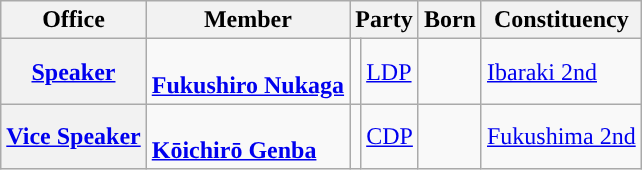<table class="wikitable">
<tr>
<th>Office</th>
<th>Member</th>
<th colspan=2>Party</th>
<th>Born</th>
<th>Constituency</th>
</tr>
<tr>
<th><a href='#'>Speaker</a></th>
<td><br><strong><a href='#'>Fukushiro Nukaga</a></strong></td>
<td style="background-color:"></td>
<td><a href='#'>LDP</a></td>
<td></td>
<td><a href='#'>Ibaraki 2nd</a></td>
</tr>
<tr>
<th><a href='#'>Vice Speaker</a></th>
<td><br><strong><a href='#'>Kōichirō Genba</a></strong></td>
<td style="background-color:"></td>
<td><a href='#'>CDP</a></td>
<td></td>
<td><a href='#'>Fukushima 2nd</a></td>
</tr>
</table>
